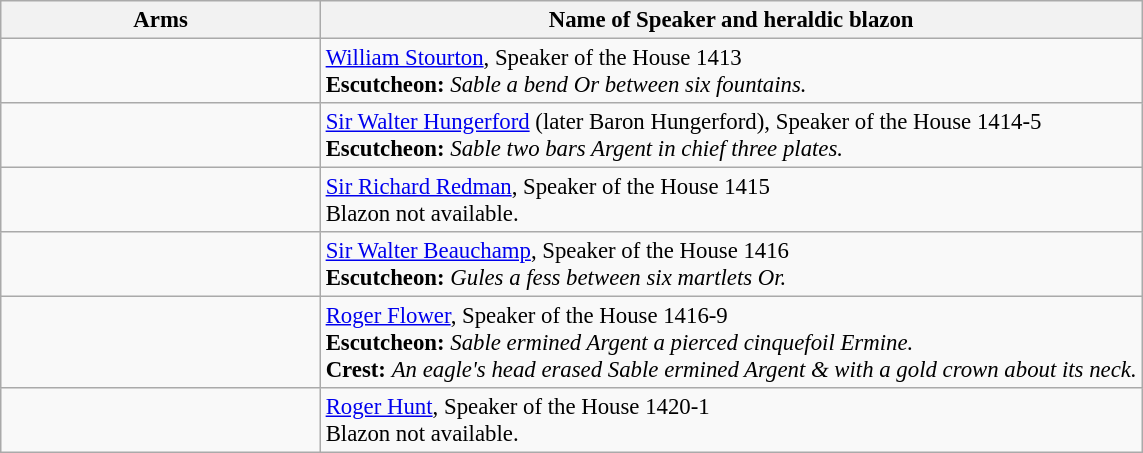<table class=wikitable style=font-size:95%>
<tr style="vertical-align:top; text-align:center;">
<th style="width:206px;">Arms</th>
<th>Name of Speaker and heraldic blazon</th>
</tr>
<tr valign=top>
<td align=center></td>
<td><a href='#'>William Stourton</a>, Speaker of the House 1413<br><strong>Escutcheon:</strong> <em>Sable a bend Or between six fountains.</em></td>
</tr>
<tr valign=top>
<td align=center></td>
<td><a href='#'>Sir Walter Hungerford</a> (later Baron Hungerford), Speaker of the House 1414-5<br><strong>Escutcheon:</strong> <em>Sable two bars Argent in chief three plates.</em></td>
</tr>
<tr valign=top>
<td align=center></td>
<td><a href='#'>Sir Richard Redman</a>, Speaker of the House 1415<br>Blazon not available.</td>
</tr>
<tr valign=top>
<td align=center></td>
<td><a href='#'>Sir Walter Beauchamp</a>, Speaker of the House 1416<br><strong>Escutcheon:</strong> <em>Gules a fess between six martlets Or.</em></td>
</tr>
<tr valign=top>
<td align=center></td>
<td><a href='#'>Roger Flower</a>, Speaker of the House 1416-9<br><strong>Escutcheon:</strong> <em>Sable ermined Argent a pierced cinquefoil Ermine.</em><br>
<strong>Crest:</strong> <em>An eagle's head erased Sable ermined Argent & with a gold crown about its neck.</em></td>
</tr>
<tr valign=top>
<td align=center></td>
<td><a href='#'>Roger Hunt</a>, Speaker of the House 1420-1<br>Blazon not available.</td>
</tr>
</table>
